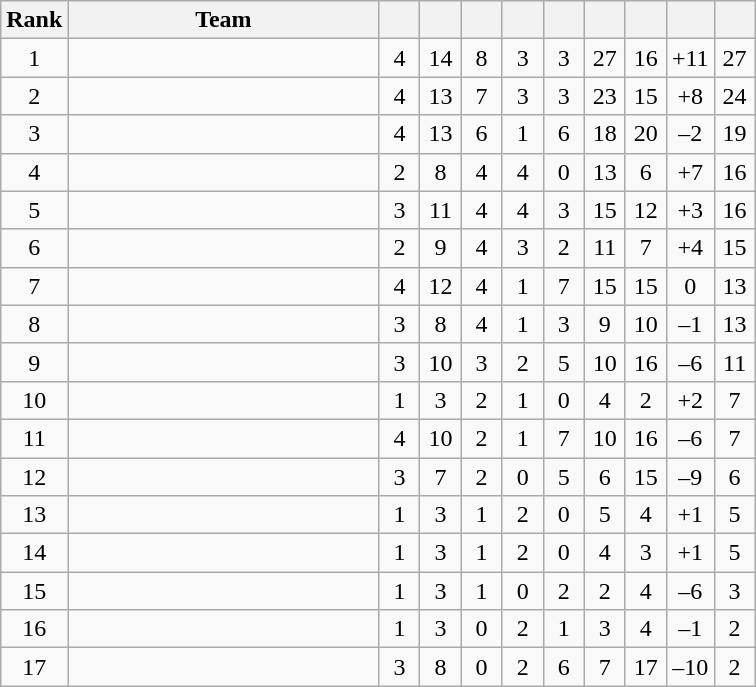<table class="wikitable sortable" style="text-align:center">
<tr>
<th width=20>Rank</th>
<th width=200>Team</th>
<th width=20></th>
<th width=20></th>
<th width=20></th>
<th width=20></th>
<th width=20></th>
<th width=20></th>
<th width=20></th>
<th width=20></th>
<th width=20></th>
</tr>
<tr>
<td>1</td>
<td style="text-align:left"></td>
<td>4</td>
<td>14</td>
<td>8</td>
<td>3</td>
<td>3</td>
<td>27</td>
<td>16</td>
<td>+11</td>
<td>27</td>
</tr>
<tr>
<td>2</td>
<td style="text-align:left"></td>
<td>4</td>
<td>13</td>
<td>7</td>
<td>3</td>
<td>3</td>
<td>23</td>
<td>15</td>
<td>+8</td>
<td>24</td>
</tr>
<tr>
<td>3</td>
<td style="text-align:left"></td>
<td>4</td>
<td>13</td>
<td>6</td>
<td>1</td>
<td>6</td>
<td>18</td>
<td>20</td>
<td>–2</td>
<td>19</td>
</tr>
<tr>
<td>4</td>
<td style="text-align:left"></td>
<td>2</td>
<td>8</td>
<td>4</td>
<td>4</td>
<td>0</td>
<td>13</td>
<td>6</td>
<td>+7</td>
<td>16</td>
</tr>
<tr>
<td>5</td>
<td style="text-align:left"></td>
<td>3</td>
<td>11</td>
<td>4</td>
<td>4</td>
<td>3</td>
<td>15</td>
<td>12</td>
<td>+3</td>
<td>16</td>
</tr>
<tr>
<td>6</td>
<td style="text-align:left"></td>
<td>2</td>
<td>9</td>
<td>4</td>
<td>3</td>
<td>2</td>
<td>11</td>
<td>7</td>
<td>+4</td>
<td>15</td>
</tr>
<tr>
<td>7</td>
<td style="text-align:left"></td>
<td>4</td>
<td>12</td>
<td>4</td>
<td>1</td>
<td>7</td>
<td>15</td>
<td>15</td>
<td>0</td>
<td>13</td>
</tr>
<tr>
<td>8</td>
<td style="text-align:left"></td>
<td>3</td>
<td>8</td>
<td>4</td>
<td>1</td>
<td>3</td>
<td>9</td>
<td>10</td>
<td>–1</td>
<td>13</td>
</tr>
<tr>
<td>9</td>
<td style="text-align:left"></td>
<td>3</td>
<td>10</td>
<td>3</td>
<td>2</td>
<td>5</td>
<td>10</td>
<td>16</td>
<td>–6</td>
<td>11</td>
</tr>
<tr>
<td>10</td>
<td style="text-align:left"></td>
<td>1</td>
<td>3</td>
<td>2</td>
<td>1</td>
<td>0</td>
<td>4</td>
<td>2</td>
<td>+2</td>
<td>7</td>
</tr>
<tr>
<td>11</td>
<td style="text-align:left"></td>
<td>4</td>
<td>10</td>
<td>2</td>
<td>1</td>
<td>7</td>
<td>10</td>
<td>16</td>
<td>–6</td>
<td>7</td>
</tr>
<tr>
<td>12</td>
<td style="text-align:left"></td>
<td>3</td>
<td>7</td>
<td>2</td>
<td>0</td>
<td>5</td>
<td>6</td>
<td>15</td>
<td>–9</td>
<td>6</td>
</tr>
<tr>
<td>13</td>
<td style="text-align:left"></td>
<td>1</td>
<td>3</td>
<td>1</td>
<td>2</td>
<td>0</td>
<td>5</td>
<td>4</td>
<td>+1</td>
<td>5</td>
</tr>
<tr>
<td>14</td>
<td style="text-align:left"></td>
<td>1</td>
<td>3</td>
<td>1</td>
<td>2</td>
<td>0</td>
<td>4</td>
<td>3</td>
<td>+1</td>
<td>5</td>
</tr>
<tr>
<td>15</td>
<td style="text-align:left"></td>
<td>1</td>
<td>3</td>
<td>1</td>
<td>0</td>
<td>2</td>
<td>2</td>
<td>4</td>
<td>–6</td>
<td>3</td>
</tr>
<tr>
<td>16</td>
<td style="text-align:left"></td>
<td>1</td>
<td>3</td>
<td>0</td>
<td>2</td>
<td>1</td>
<td>3</td>
<td>4</td>
<td>–1</td>
<td>2</td>
</tr>
<tr>
<td>17</td>
<td style="text-align:left"></td>
<td>3</td>
<td>8</td>
<td>0</td>
<td>2</td>
<td>6</td>
<td>7</td>
<td>17</td>
<td>–10</td>
<td>2</td>
</tr>
</table>
